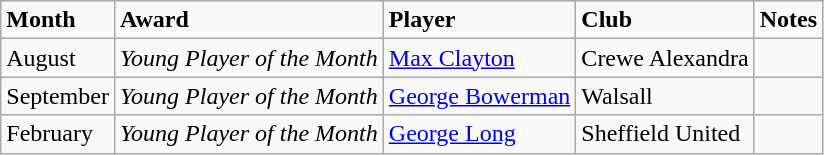<table class="wikitable">
<tr>
<td><strong>Month</strong></td>
<td><strong>Award</strong></td>
<td><strong>Player</strong></td>
<td><strong>Club</strong></td>
<td><strong>Notes</strong></td>
</tr>
<tr>
<td>August</td>
<td><em>Young Player of the Month</em></td>
<td><a href='#'>Max Clayton</a></td>
<td>Crewe Alexandra</td>
<td></td>
</tr>
<tr>
<td>September</td>
<td><em>Young Player of the Month</em></td>
<td><a href='#'>George Bowerman</a></td>
<td>Walsall</td>
<td></td>
</tr>
<tr>
<td>February</td>
<td><em>Young Player of the Month</em></td>
<td><a href='#'>George Long</a></td>
<td>Sheffield United</td>
<td></td>
</tr>
</table>
